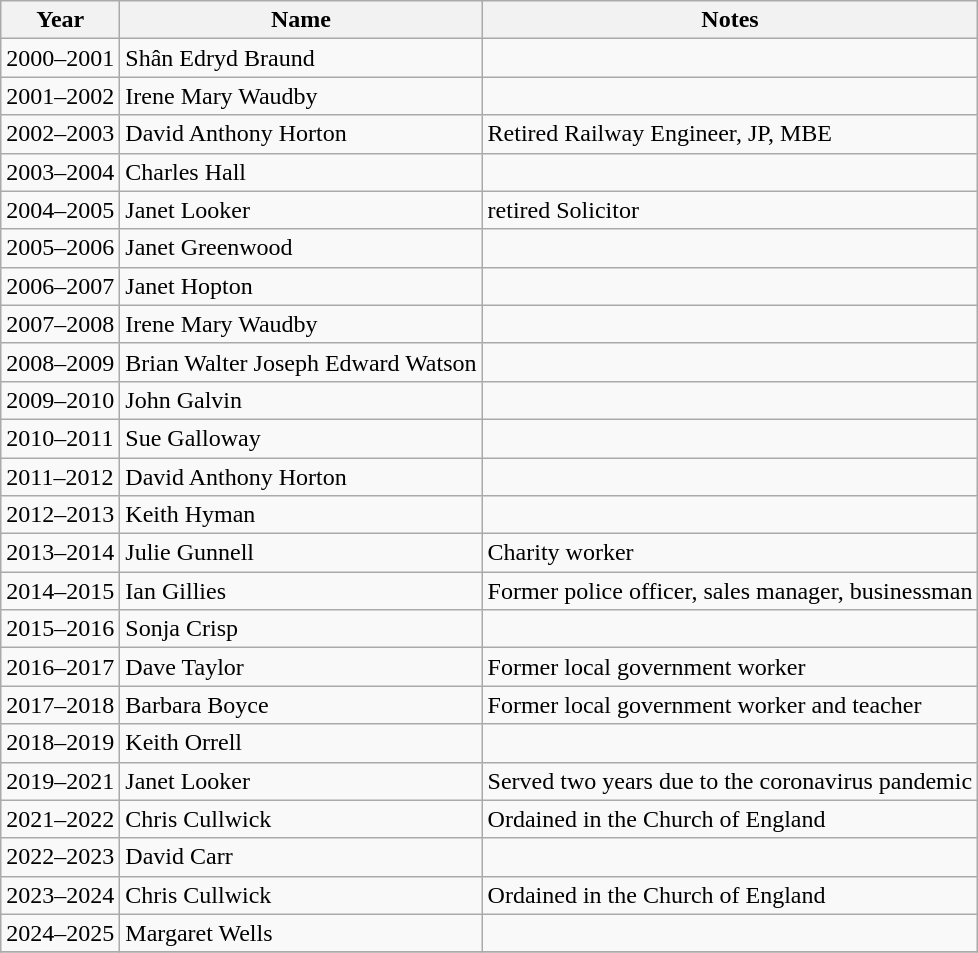<table class="wikitable">
<tr>
<th>Year</th>
<th>Name</th>
<th>Notes</th>
</tr>
<tr>
<td>2000–2001</td>
<td>Shân Edryd Braund </td>
<td></td>
</tr>
<tr>
<td>2001–2002</td>
<td>Irene Mary Waudby </td>
<td></td>
</tr>
<tr>
<td>2002–2003</td>
<td>David Anthony Horton </td>
<td>Retired Railway Engineer, JP, MBE</td>
</tr>
<tr>
<td>2003–2004</td>
<td Charles Hall (Lord Mayor of York)>Charles Hall </td>
<td></td>
</tr>
<tr>
<td>2004–2005</td>
<td>Janet Looker </td>
<td>retired Solicitor</td>
</tr>
<tr>
<td>2005–2006</td>
<td>Janet Greenwood </td>
<td></td>
</tr>
<tr>
<td>2006–2007</td>
<td>Janet Hopton </td>
<td></td>
</tr>
<tr>
<td>2007–2008</td>
<td>Irene Mary Waudby </td>
<td></td>
</tr>
<tr>
<td>2008–2009</td>
<td>Brian Walter Joseph Edward Watson </td>
<td></td>
</tr>
<tr>
<td>2009–2010</td>
<td John Galvin (Lord Mayor of York)>John Galvin </td>
<td></td>
</tr>
<tr>
<td>2010–2011</td>
<td>Sue Galloway </td>
<td></td>
</tr>
<tr>
<td>2011–2012</td>
<td>David Anthony Horton </td>
<td></td>
</tr>
<tr>
<td>2012–2013</td>
<td>Keith Hyman </td>
<td></td>
</tr>
<tr>
<td>2013–2014</td>
<td>Julie Gunnell</td>
<td>Charity worker</td>
</tr>
<tr>
<td>2014–2015</td>
<td>Ian Gillies</td>
<td>Former police officer, sales manager, businessman</td>
</tr>
<tr>
<td>2015–2016</td>
<td>Sonja Crisp</td>
<td></td>
</tr>
<tr>
<td>2016–2017</td>
<td>Dave Taylor</td>
<td>Former local government worker</td>
</tr>
<tr>
<td>2017–2018</td>
<td>Barbara Boyce</td>
<td>Former local government worker and teacher</td>
</tr>
<tr>
<td>2018–2019</td>
<td>Keith Orrell</td>
<td></td>
</tr>
<tr>
<td>2019–2021</td>
<td>Janet Looker</td>
<td>Served two years due to the coronavirus pandemic</td>
</tr>
<tr>
<td>2021–2022</td>
<td>Chris Cullwick</td>
<td>Ordained in the Church of England</td>
</tr>
<tr>
<td>2022–2023</td>
<td>David Carr</td>
<td></td>
</tr>
<tr>
<td>2023–2024</td>
<td>Chris Cullwick</td>
<td>Ordained in the Church of England</td>
</tr>
<tr>
<td>2024–2025</td>
<td>Margaret Wells</td>
<td></td>
</tr>
<tr>
</tr>
</table>
